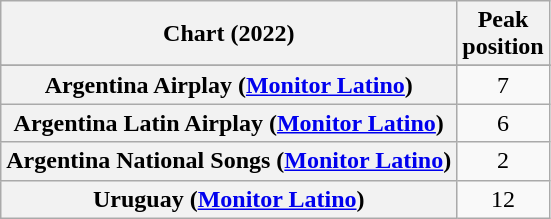<table class="wikitable sortable plainrowheaders" style="text-align:center">
<tr>
<th scope="col">Chart (2022)</th>
<th scope="col">Peak<br> position</th>
</tr>
<tr>
</tr>
<tr>
<th scope="row">Argentina Airplay (<a href='#'>Monitor Latino</a>)</th>
<td>7</td>
</tr>
<tr>
<th scope="row">Argentina Latin Airplay (<a href='#'>Monitor Latino</a>)</th>
<td>6</td>
</tr>
<tr>
<th scope="row">Argentina National Songs (<a href='#'>Monitor Latino</a>)</th>
<td>2</td>
</tr>
<tr>
<th scope="row">Uruguay (<a href='#'>Monitor Latino</a>)</th>
<td>12</td>
</tr>
</table>
